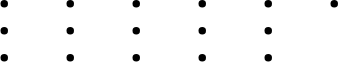<table>
<tr style="vertical-align:top;">
<td><br><ul><li></li><li></li><li></li></ul></td>
<td><br><ul><li></li><li></li><li></li></ul></td>
<td><br><ul><li></li><li></li><li></li></ul></td>
<td><br><ul><li></li><li></li><li></li></ul></td>
<td><br><ul><li></li><li></li><li></li></ul></td>
<td><br><ul><li></li></ul></td>
</tr>
</table>
